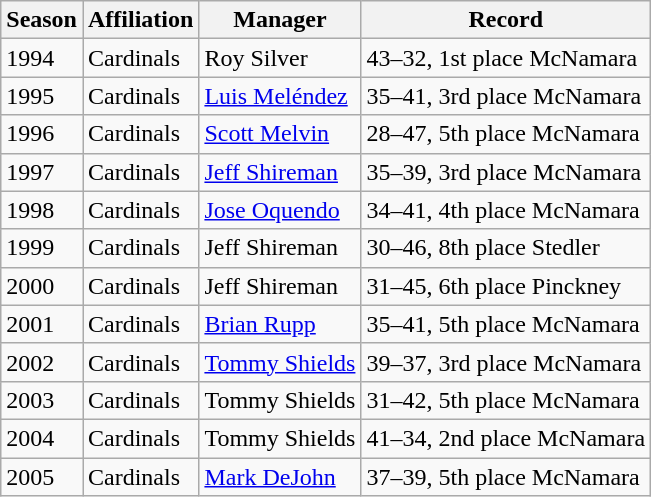<table - class="wikitable">
<tr>
<th>Season</th>
<th>Affiliation</th>
<th>Manager</th>
<th>Record</th>
</tr>
<tr>
<td>1994</td>
<td>Cardinals</td>
<td>Roy Silver</td>
<td>43–32, 1st place McNamara</td>
</tr>
<tr>
<td>1995</td>
<td>Cardinals</td>
<td><a href='#'>Luis Meléndez</a></td>
<td>35–41, 3rd place McNamara</td>
</tr>
<tr>
<td>1996</td>
<td>Cardinals</td>
<td><a href='#'>Scott Melvin</a></td>
<td>28–47, 5th place McNamara</td>
</tr>
<tr>
<td>1997</td>
<td>Cardinals</td>
<td><a href='#'>Jeff Shireman</a></td>
<td>35–39, 3rd place McNamara</td>
</tr>
<tr>
<td>1998</td>
<td>Cardinals</td>
<td><a href='#'>Jose Oquendo</a></td>
<td>34–41, 4th place McNamara</td>
</tr>
<tr>
<td>1999</td>
<td>Cardinals</td>
<td>Jeff Shireman</td>
<td>30–46, 8th place Stedler</td>
</tr>
<tr>
<td>2000</td>
<td>Cardinals</td>
<td>Jeff Shireman</td>
<td>31–45, 6th place Pinckney</td>
</tr>
<tr>
<td>2001</td>
<td>Cardinals</td>
<td><a href='#'>Brian Rupp</a></td>
<td>35–41, 5th place McNamara</td>
</tr>
<tr>
<td>2002</td>
<td>Cardinals</td>
<td><a href='#'>Tommy Shields</a></td>
<td>39–37, 3rd place McNamara</td>
</tr>
<tr>
<td>2003</td>
<td>Cardinals</td>
<td>Tommy Shields</td>
<td>31–42, 5th place McNamara</td>
</tr>
<tr>
<td>2004</td>
<td>Cardinals</td>
<td>Tommy Shields</td>
<td>41–34, 2nd place McNamara</td>
</tr>
<tr>
<td>2005</td>
<td>Cardinals</td>
<td><a href='#'>Mark DeJohn</a></td>
<td>37–39, 5th place McNamara</td>
</tr>
</table>
